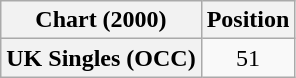<table class="wikitable plainrowheaders" style="text-align:center">
<tr>
<th>Chart (2000)</th>
<th>Position</th>
</tr>
<tr>
<th scope="row">UK Singles (OCC)</th>
<td>51</td>
</tr>
</table>
